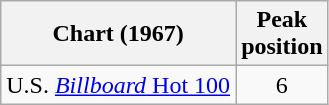<table class="wikitable">
<tr>
<th>Chart (1967)</th>
<th>Peak<br>position</th>
</tr>
<tr>
<td>U.S. <a href='#'><em>Billboard</em> Hot 100</a></td>
<td align="center">6</td>
</tr>
</table>
